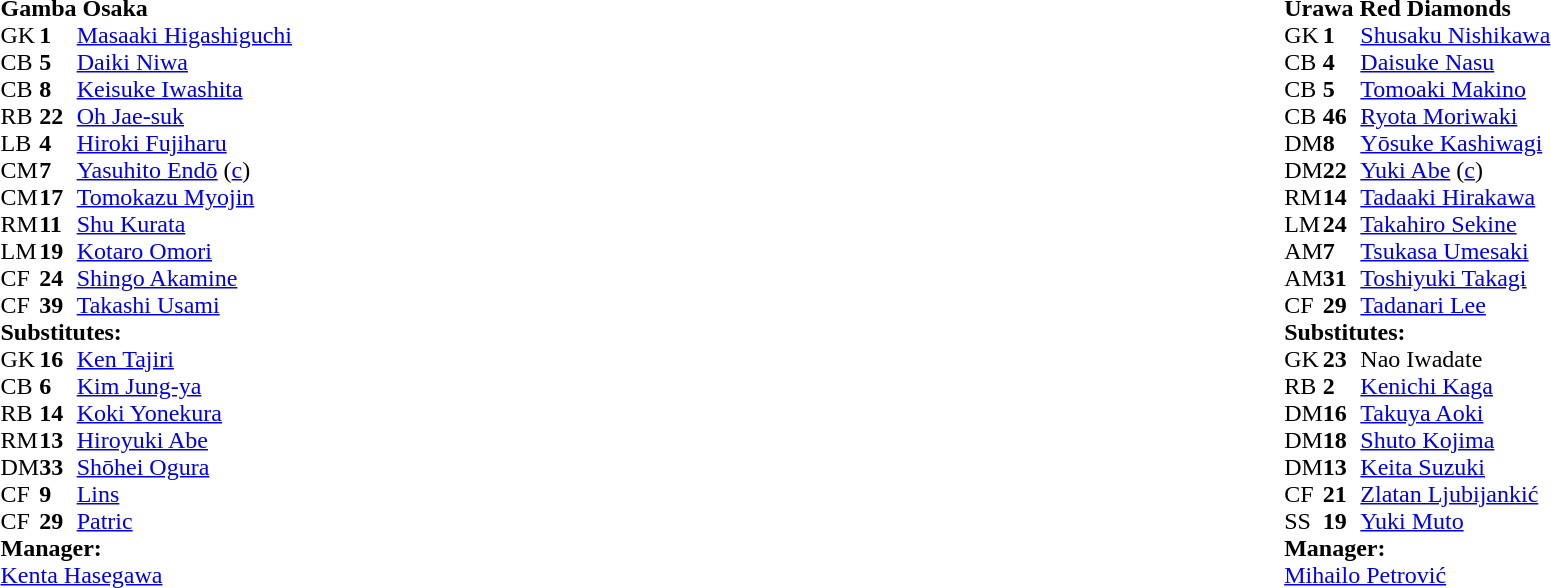<table width="100%">
<tr>
<td valign="top" width="50%"><br><table style="font-size: 100%" cellspacing="0" cellpadding="0">
<tr>
<td colspan="4"><strong>Gamba Osaka</strong></td>
</tr>
<tr>
<th width="25"></th>
<th width="25"></th>
</tr>
<tr>
<td>GK</td>
<td><strong>1</strong></td>
<td> <a href='#'>Masaaki Higashiguchi</a></td>
</tr>
<tr>
<td>CB</td>
<td><strong>5</strong></td>
<td> <a href='#'>Daiki Niwa</a></td>
</tr>
<tr>
<td>CB</td>
<td><strong>8</strong></td>
<td> <a href='#'>Keisuke Iwashita</a></td>
</tr>
<tr>
<td>RB</td>
<td><strong>22</strong></td>
<td> <a href='#'>Oh Jae-suk</a></td>
</tr>
<tr>
<td>LB</td>
<td><strong>4</strong></td>
<td> <a href='#'>Hiroki Fujiharu</a></td>
</tr>
<tr>
<td>CM</td>
<td><strong>7</strong></td>
<td> <a href='#'>Yasuhito Endō</a> (<a href='#'>c</a>)</td>
</tr>
<tr>
<td>CM</td>
<td><strong>17</strong></td>
<td> <a href='#'>Tomokazu Myojin</a></td>
<td></td>
</tr>
<tr>
<td>RM</td>
<td><strong>11</strong></td>
<td> <a href='#'>Shu Kurata</a></td>
</tr>
<tr>
<td>LM</td>
<td><strong>19</strong></td>
<td> <a href='#'>Kotaro Omori</a></td>
<td></td>
<td></td>
</tr>
<tr>
<td>CF</td>
<td><strong>24</strong></td>
<td> <a href='#'>Shingo Akamine</a></td>
<td></td>
<td></td>
</tr>
<tr>
<td>CF</td>
<td><strong>39</strong></td>
<td> <a href='#'>Takashi Usami</a></td>
<td></td>
<td></td>
</tr>
<tr>
<td colspan=3><strong>Substitutes:</strong></td>
</tr>
<tr>
<td>GK</td>
<td><strong>16</strong></td>
<td> <a href='#'>Ken Tajiri</a></td>
</tr>
<tr>
<td>CB</td>
<td><strong>6</strong></td>
<td> <a href='#'>Kim Jung-ya</a></td>
</tr>
<tr>
<td>RB</td>
<td><strong>14</strong></td>
<td> <a href='#'>Koki Yonekura</a></td>
</tr>
<tr>
<td>RM</td>
<td><strong>13</strong></td>
<td> <a href='#'>Hiroyuki Abe</a></td>
<td></td>
<td></td>
</tr>
<tr>
<td>DM</td>
<td><strong>33</strong></td>
<td> <a href='#'>Shōhei Ogura</a></td>
</tr>
<tr>
<td>CF</td>
<td><strong>9</strong></td>
<td> <a href='#'>Lins</a></td>
<td></td>
<td></td>
</tr>
<tr>
<td>CF</td>
<td><strong>29</strong></td>
<td> <a href='#'>Patric</a></td>
<td></td>
<td></td>
</tr>
<tr>
<td colspan=3><strong>Manager:</strong></td>
</tr>
<tr>
<td colspan=3> <a href='#'>Kenta Hasegawa</a></td>
</tr>
</table>
</td>
<td valign="top" width="50%"><br><table style="font-size: 100%" cellspacing="0" cellpadding="0" align="center">
<tr>
<td colspan="4"><strong>Urawa Red Diamonds</strong></td>
</tr>
<tr>
<th width="25"></th>
<th width="25"></th>
</tr>
<tr>
<td>GK</td>
<td><strong>1</strong></td>
<td> <a href='#'>Shusaku Nishikawa</a></td>
</tr>
<tr>
<td>CB</td>
<td><strong>4</strong></td>
<td> <a href='#'>Daisuke Nasu</a></td>
<td></td>
<td></td>
</tr>
<tr>
<td>CB</td>
<td><strong>5</strong></td>
<td> <a href='#'>Tomoaki Makino</a></td>
</tr>
<tr>
<td>CB</td>
<td><strong>46</strong></td>
<td> <a href='#'>Ryota Moriwaki</a></td>
<td></td>
</tr>
<tr>
<td>DM</td>
<td><strong>8</strong></td>
<td> <a href='#'>Yōsuke Kashiwagi</a></td>
</tr>
<tr>
<td>DM</td>
<td><strong>22</strong></td>
<td> <a href='#'>Yuki Abe</a> (<a href='#'>c</a>)</td>
</tr>
<tr>
<td>RM</td>
<td><strong>14</strong></td>
<td> <a href='#'>Tadaaki Hirakawa</a></td>
</tr>
<tr>
<td>LM</td>
<td><strong>24</strong></td>
<td> <a href='#'>Takahiro Sekine</a></td>
<td></td>
</tr>
<tr>
<td>AM</td>
<td><strong>7</strong></td>
<td> <a href='#'>Tsukasa Umesaki</a></td>
<td></td>
<td></td>
</tr>
<tr>
<td>AM</td>
<td><strong>31</strong></td>
<td> <a href='#'>Toshiyuki Takagi</a></td>
<td></td>
<td></td>
</tr>
<tr>
<td>CF</td>
<td><strong>29</strong></td>
<td> <a href='#'>Tadanari Lee</a></td>
</tr>
<tr>
<td colspan=3><strong>Substitutes:</strong></td>
</tr>
<tr>
<td>GK</td>
<td><strong>23</strong></td>
<td> Nao Iwadate</td>
</tr>
<tr>
<td>RB</td>
<td><strong>2</strong></td>
<td> <a href='#'>Kenichi Kaga</a></td>
</tr>
<tr>
<td>DM</td>
<td><strong>16</strong></td>
<td> <a href='#'>Takuya Aoki</a></td>
</tr>
<tr>
<td>DM</td>
<td><strong>18</strong></td>
<td> <a href='#'>Shuto Kojima</a></td>
</tr>
<tr>
<td>DM</td>
<td><strong>13</strong></td>
<td> <a href='#'>Keita Suzuki</a></td>
<td></td>
<td></td>
</tr>
<tr>
<td>CF</td>
<td><strong>21</strong></td>
<td> <a href='#'>Zlatan Ljubijankić</a></td>
<td></td>
<td></td>
</tr>
<tr>
<td>SS</td>
<td><strong>19</strong></td>
<td> <a href='#'>Yuki Muto</a></td>
<td></td>
<td></td>
</tr>
<tr>
<td colspan=3><strong>Manager:</strong></td>
</tr>
<tr>
<td colspan=3> <a href='#'>Mihailo Petrović</a></td>
</tr>
</table>
</td>
</tr>
</table>
